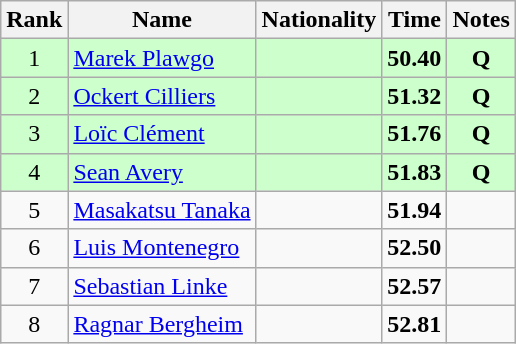<table class="wikitable sortable" style="text-align:center">
<tr>
<th>Rank</th>
<th>Name</th>
<th>Nationality</th>
<th>Time</th>
<th>Notes</th>
</tr>
<tr bgcolor=ccffcc>
<td>1</td>
<td align=left><a href='#'>Marek Plawgo</a></td>
<td align=left></td>
<td><strong>50.40</strong></td>
<td><strong>Q</strong></td>
</tr>
<tr bgcolor=ccffcc>
<td>2</td>
<td align=left><a href='#'>Ockert Cilliers</a></td>
<td align=left></td>
<td><strong>51.32</strong></td>
<td><strong>Q</strong></td>
</tr>
<tr bgcolor=ccffcc>
<td>3</td>
<td align=left><a href='#'>Loïc Clément</a></td>
<td align=left></td>
<td><strong>51.76</strong></td>
<td><strong>Q</strong></td>
</tr>
<tr bgcolor=ccffcc>
<td>4</td>
<td align=left><a href='#'>Sean Avery</a></td>
<td align=left></td>
<td><strong>51.83</strong></td>
<td><strong>Q</strong></td>
</tr>
<tr>
<td>5</td>
<td align=left><a href='#'>Masakatsu Tanaka</a></td>
<td align=left></td>
<td><strong>51.94</strong></td>
<td></td>
</tr>
<tr>
<td>6</td>
<td align=left><a href='#'>Luis Montenegro</a></td>
<td align=left></td>
<td><strong>52.50</strong></td>
<td></td>
</tr>
<tr>
<td>7</td>
<td align=left><a href='#'>Sebastian Linke</a></td>
<td align=left></td>
<td><strong>52.57</strong></td>
<td></td>
</tr>
<tr>
<td>8</td>
<td align=left><a href='#'>Ragnar Bergheim</a></td>
<td align=left></td>
<td><strong>52.81</strong></td>
<td></td>
</tr>
</table>
